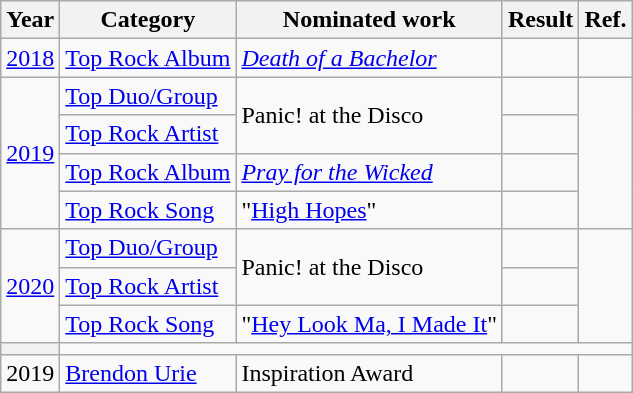<table class="wikitable">
<tr>
<th>Year</th>
<th>Category</th>
<th>Nominated work</th>
<th>Result</th>
<th>Ref.</th>
</tr>
<tr>
<td><a href='#'>2018</a></td>
<td><a href='#'>Top Rock Album</a></td>
<td><em><a href='#'>Death of a Bachelor</a></em></td>
<td></td>
<td></td>
</tr>
<tr>
<td rowspan="4"><a href='#'>2019</a></td>
<td><a href='#'>Top Duo/Group</a></td>
<td rowspan="2">Panic! at the Disco</td>
<td></td>
<td rowspan="4"></td>
</tr>
<tr>
<td><a href='#'>Top Rock Artist</a></td>
<td></td>
</tr>
<tr>
<td><a href='#'>Top Rock Album</a></td>
<td><em><a href='#'>Pray for the Wicked</a></em></td>
<td></td>
</tr>
<tr>
<td><a href='#'>Top Rock Song</a></td>
<td>"<a href='#'>High Hopes</a>"</td>
<td></td>
</tr>
<tr>
<td rowspan="3"><a href='#'>2020</a></td>
<td><a href='#'>Top Duo/Group</a></td>
<td rowspan="2">Panic! at the Disco</td>
<td></td>
<td rowspan="3"></td>
</tr>
<tr>
<td><a href='#'>Top Rock Artist</a></td>
<td></td>
</tr>
<tr>
<td><a href='#'>Top Rock Song</a></td>
<td>"<a href='#'>Hey Look Ma, I Made It</a>"</td>
<td></td>
</tr>
<tr>
<th></th>
</tr>
<tr>
<td>2019</td>
<td><a href='#'>Brendon Urie</a></td>
<td>Inspiration Award</td>
<td></td>
<td></td>
</tr>
</table>
